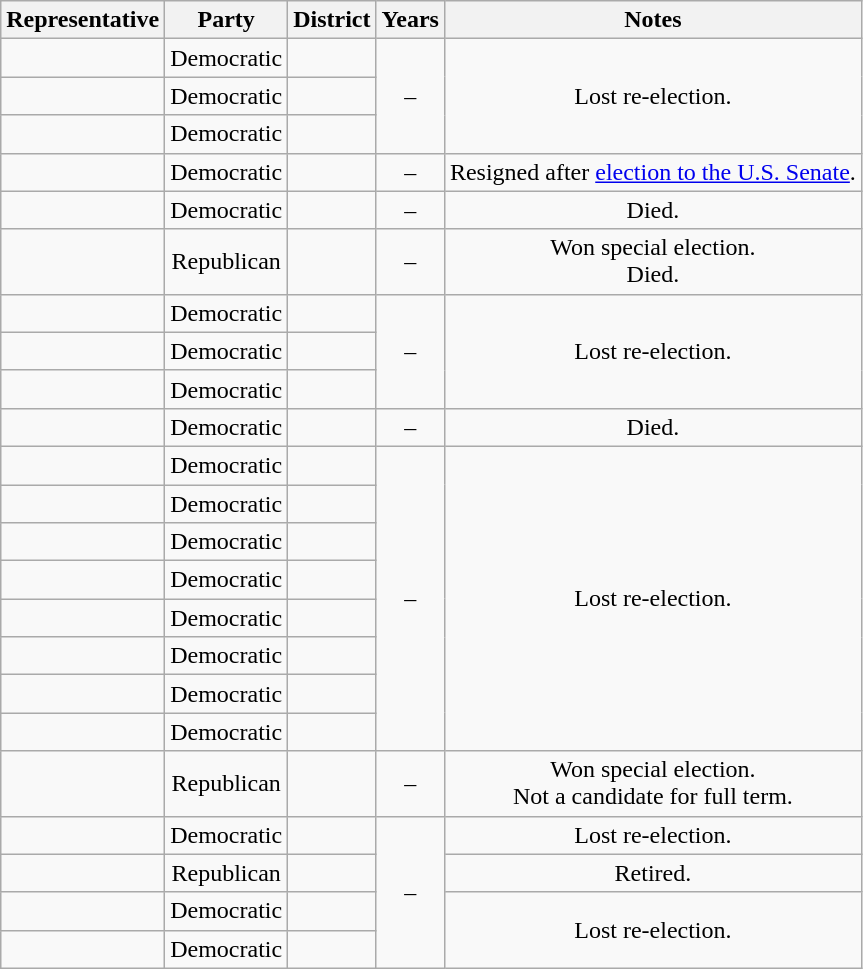<table class="wikitable sortable" style="text-align:center">
<tr valign=bottom>
<th>Representative</th>
<th>Party</th>
<th>District</th>
<th>Years</th>
<th>Notes</th>
</tr>
<tr>
<td align=left></td>
<td>Democratic</td>
<td></td>
<td rowspan="3" nowrap=""> –<br></td>
<td rowspan="3">Lost re-election.</td>
</tr>
<tr>
<td align=left></td>
<td>Democratic</td>
<td></td>
</tr>
<tr>
<td align=left></td>
<td>Democratic</td>
<td></td>
</tr>
<tr>
<td align=left></td>
<td>Democratic</td>
<td></td>
<td nowrap> –<br></td>
<td>Resigned after <a href='#'>election to the U.S. Senate</a>.</td>
</tr>
<tr>
<td align=left></td>
<td>Democratic</td>
<td></td>
<td nowrap> –<br></td>
<td>Died.</td>
</tr>
<tr>
<td align=left></td>
<td>Republican</td>
<td></td>
<td nowrap> –<br></td>
<td>Won special election.<br>Died.</td>
</tr>
<tr>
<td align=left></td>
<td>Democratic</td>
<td></td>
<td rowspan="3" nowrap=""> –<br></td>
<td rowspan="3">Lost re-election.</td>
</tr>
<tr>
<td align=left></td>
<td>Democratic</td>
<td></td>
</tr>
<tr>
<td align=left></td>
<td>Democratic</td>
<td></td>
</tr>
<tr>
<td align=left></td>
<td>Democratic</td>
<td></td>
<td nowrap> –<br></td>
<td>Died.</td>
</tr>
<tr>
<td align=left></td>
<td>Democratic</td>
<td></td>
<td rowspan="8" nowrap=""> –<br></td>
<td rowspan="8">Lost re-election.</td>
</tr>
<tr>
<td align=left></td>
<td>Democratic</td>
<td></td>
</tr>
<tr>
<td align=left></td>
<td>Democratic</td>
<td></td>
</tr>
<tr>
<td align=left></td>
<td>Democratic</td>
<td></td>
</tr>
<tr>
<td align=left></td>
<td>Democratic</td>
<td></td>
</tr>
<tr>
<td align=left></td>
<td>Democratic</td>
<td></td>
</tr>
<tr>
<td align=left></td>
<td>Democratic</td>
<td></td>
</tr>
<tr>
<td align=left></td>
<td>Democratic</td>
<td></td>
</tr>
<tr>
<td align=left></td>
<td>Republican</td>
<td></td>
<td nowrap> –<br></td>
<td>Won special election.<br>Not a candidate for full term.</td>
</tr>
<tr>
<td align=left></td>
<td>Democratic</td>
<td></td>
<td rowspan="4" nowrap=""> –<br></td>
<td>Lost re-election.</td>
</tr>
<tr>
<td align=left></td>
<td>Republican</td>
<td></td>
<td>Retired.</td>
</tr>
<tr>
<td align=left></td>
<td>Democratic</td>
<td></td>
<td rowspan="2">Lost re-election.</td>
</tr>
<tr>
<td align=left></td>
<td>Democratic</td>
<td></td>
</tr>
</table>
